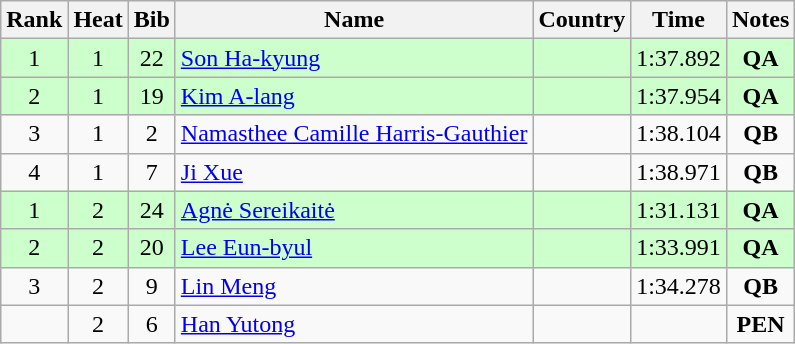<table class="wikitable sortable" style="text-align:center">
<tr>
<th>Rank</th>
<th>Heat</th>
<th>Bib</th>
<th>Name</th>
<th>Country</th>
<th>Time</th>
<th>Notes</th>
</tr>
<tr bgcolor=ccffcc>
<td>1</td>
<td>1</td>
<td>22</td>
<td align=left><a href='#'>Son Ha-kyung</a></td>
<td align=left></td>
<td>1:37.892</td>
<td><strong>QA</strong></td>
</tr>
<tr bgcolor=ccffcc>
<td>2</td>
<td>1</td>
<td>19</td>
<td align=left><a href='#'>Kim A-lang</a></td>
<td align=left></td>
<td>1:37.954</td>
<td><strong>QA</strong></td>
</tr>
<tr>
<td>3</td>
<td>1</td>
<td>2</td>
<td align=left><a href='#'>Namasthee Camille Harris-Gauthier</a></td>
<td align=left></td>
<td>1:38.104</td>
<td><strong>QB</strong></td>
</tr>
<tr>
<td>4</td>
<td>1</td>
<td>7</td>
<td align=left><a href='#'>Ji Xue</a></td>
<td align=left></td>
<td>1:38.971</td>
<td><strong>QB</strong></td>
</tr>
<tr bgcolor=ccffcc>
<td>1</td>
<td>2</td>
<td>24</td>
<td align=left><a href='#'>Agnė Sereikaitė</a></td>
<td align=left></td>
<td>1:31.131</td>
<td><strong>QA</strong></td>
</tr>
<tr bgcolor=ccffcc>
<td>2</td>
<td>2</td>
<td>20</td>
<td align=left><a href='#'>Lee Eun-byul</a></td>
<td align=left></td>
<td>1:33.991</td>
<td><strong>QA</strong></td>
</tr>
<tr>
<td>3</td>
<td>2</td>
<td>9</td>
<td align=left><a href='#'>Lin Meng</a></td>
<td align=left></td>
<td>1:34.278</td>
<td><strong>QB</strong></td>
</tr>
<tr>
<td></td>
<td>2</td>
<td>6</td>
<td align=left><a href='#'>Han Yutong</a></td>
<td align=left></td>
<td></td>
<td><strong>PEN</strong></td>
</tr>
</table>
